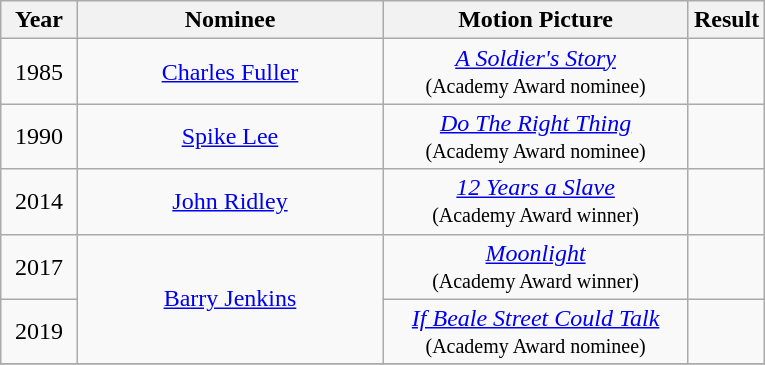<table class="wikitable" style="text-align: center">
<tr>
<th style="width:10%;">Year</th>
<th style="width:40%;">Nominee</th>
<th style="width:40%;">Motion Picture</th>
<th style="width:10%;">Result</th>
</tr>
<tr>
<td style="text-align:center;">1985</td>
<td><a href='#'>Charles Fuller</a></td>
<td><em><a href='#'>A Soldier's Story</a></em><br><small>(Academy Award nominee)</small></td>
<td></td>
</tr>
<tr>
<td style="text-align:center;">1990</td>
<td><a href='#'>Spike Lee</a></td>
<td><em><a href='#'>Do The Right Thing</a></em><br><small>(Academy Award nominee)</small></td>
<td></td>
</tr>
<tr>
<td style="text-align:center;">2014</td>
<td><a href='#'>John Ridley</a></td>
<td><em><a href='#'>12 Years a Slave</a></em><br><small>(Academy Award winner)</small></td>
<td></td>
</tr>
<tr>
<td style="text-align:center;">2017</td>
<td rowspan="2"><a href='#'>Barry Jenkins</a></td>
<td><em><a href='#'>Moonlight</a></em><br><small>(Academy Award winner)</small></td>
<td></td>
</tr>
<tr>
<td style="text-align:center;">2019</td>
<td><em><a href='#'>If Beale Street Could Talk</a></em><br><small>(Academy Award nominee)</small></td>
<td></td>
</tr>
<tr>
</tr>
</table>
